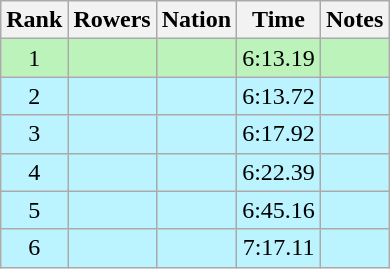<table class="wikitable sortable" style="text-align:center">
<tr>
<th>Rank</th>
<th>Rowers</th>
<th>Nation</th>
<th>Time</th>
<th>Notes</th>
</tr>
<tr bgcolor=bbf3bb>
<td>1</td>
<td align=left data-sort-value="Eltang, Bjarne"></td>
<td align=left></td>
<td>6:13.19</td>
<td></td>
</tr>
<tr bgcolor=bbf3ff>
<td>2</td>
<td align=left data-sort-value="Sætersdal, Per"></td>
<td align=left></td>
<td>6:13.72</td>
<td></td>
</tr>
<tr bgcolor=bbf3ff>
<td>3</td>
<td align=left data-sort-value="Radev, Vasil"></td>
<td align=left></td>
<td>6:17.92</td>
<td></td>
</tr>
<tr bgcolor=bbf3ff>
<td>4</td>
<td align=left data-sort-value="Bodenmann, Ueli"></td>
<td align=left></td>
<td>6:22.39</td>
<td></td>
</tr>
<tr bgcolor=bbf3ff>
<td>5</td>
<td align=left data-sort-value="García, Luis Miguel"></td>
<td align=left></td>
<td>6:45.16</td>
<td></td>
</tr>
<tr bgcolor=bbf3ff>
<td>6</td>
<td align=left data-sort-value="Faderbauer, Harald"></td>
<td align=left></td>
<td>7:17.11</td>
<td></td>
</tr>
</table>
